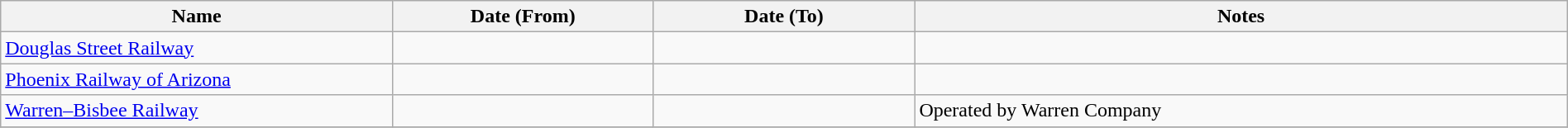<table class="wikitable sortable" width=100%>
<tr>
<th width=15%>Name</th>
<th width=10%>Date (From)</th>
<th width=10%>Date (To)</th>
<th class="unsortable" width=25%>Notes</th>
</tr>
<tr>
<td><a href='#'>Douglas Street Railway</a></td>
<td></td>
<td></td>
<td></td>
</tr>
<tr>
<td><a href='#'>Phoenix Railway of Arizona</a></td>
<td></td>
<td></td>
<td></td>
</tr>
<tr>
<td><a href='#'>Warren–Bisbee Railway</a></td>
<td></td>
<td></td>
<td>Operated by Warren Company</td>
</tr>
<tr>
</tr>
</table>
